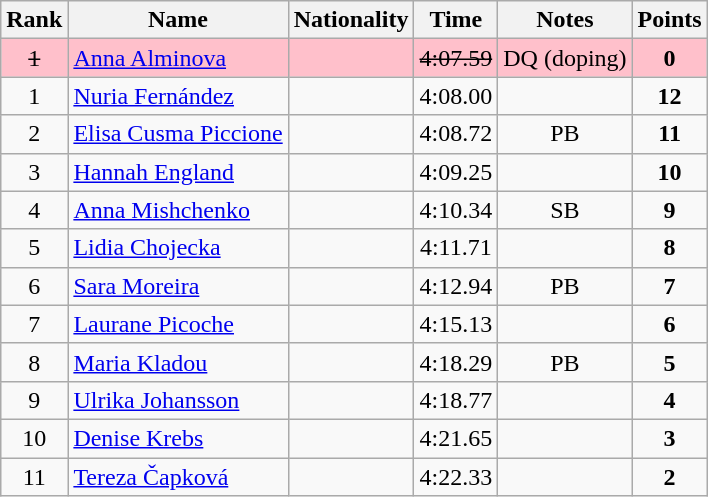<table class="wikitable sortable" style="text-align:center">
<tr>
<th>Rank</th>
<th>Name</th>
<th>Nationality</th>
<th>Time</th>
<th>Notes</th>
<th>Points</th>
</tr>
<tr bgcolor=pink>
<td><s>1 </s></td>
<td align=left><a href='#'>Anna Alminova</a></td>
<td align=left></td>
<td><s>4:07.59 </s></td>
<td>DQ (doping)</td>
<td><strong>0</strong></td>
</tr>
<tr>
<td>1</td>
<td align=left><a href='#'>Nuria Fernández</a></td>
<td align=left></td>
<td>4:08.00</td>
<td></td>
<td><strong>12</strong></td>
</tr>
<tr>
<td>2</td>
<td align=left><a href='#'>Elisa Cusma Piccione</a></td>
<td align=left></td>
<td>4:08.72</td>
<td>PB</td>
<td><strong>11</strong></td>
</tr>
<tr>
<td>3</td>
<td align=left><a href='#'>Hannah England</a></td>
<td align=left></td>
<td>4:09.25</td>
<td></td>
<td><strong>10</strong></td>
</tr>
<tr>
<td>4</td>
<td align=left><a href='#'>Anna Mishchenko</a></td>
<td align=left></td>
<td>4:10.34</td>
<td>SB</td>
<td><strong>9</strong></td>
</tr>
<tr>
<td>5</td>
<td align=left><a href='#'>Lidia Chojecka</a></td>
<td align=left></td>
<td>4:11.71</td>
<td></td>
<td><strong>8</strong></td>
</tr>
<tr>
<td>6</td>
<td align=left><a href='#'>Sara Moreira</a></td>
<td align=left></td>
<td>4:12.94</td>
<td>PB</td>
<td><strong>7</strong></td>
</tr>
<tr>
<td>7</td>
<td align=left><a href='#'>Laurane Picoche</a></td>
<td align=left></td>
<td>4:15.13</td>
<td></td>
<td><strong>6</strong></td>
</tr>
<tr>
<td>8</td>
<td align=left><a href='#'>Maria Kladou</a></td>
<td align=left></td>
<td>4:18.29</td>
<td>PB</td>
<td><strong>5</strong></td>
</tr>
<tr>
<td>9</td>
<td align=left><a href='#'>Ulrika Johansson</a></td>
<td align=left></td>
<td>4:18.77</td>
<td></td>
<td><strong>4</strong></td>
</tr>
<tr>
<td>10</td>
<td align=left><a href='#'>Denise Krebs</a></td>
<td align=left></td>
<td>4:21.65</td>
<td></td>
<td><strong>3</strong></td>
</tr>
<tr>
<td>11</td>
<td align=left><a href='#'>Tereza Čapková</a></td>
<td align=left></td>
<td>4:22.33</td>
<td></td>
<td><strong>2</strong></td>
</tr>
</table>
